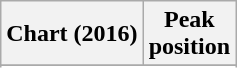<table class="wikitable sortable plainrowheaders">
<tr>
<th scope="col">Chart (2016)</th>
<th scope="col">Peak<br>position</th>
</tr>
<tr>
</tr>
<tr>
</tr>
</table>
